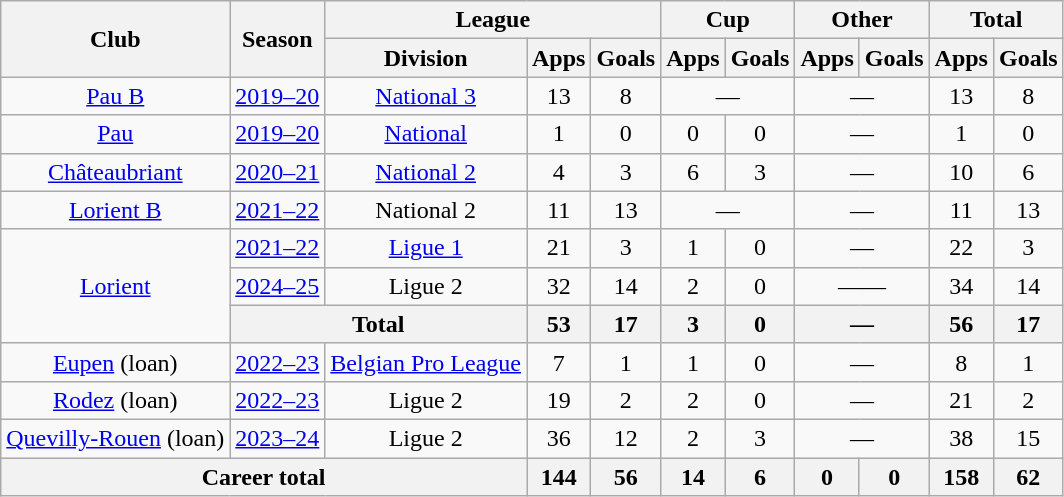<table class="wikitable" style="text-align: center">
<tr>
<th rowspan="2">Club</th>
<th rowspan="2">Season</th>
<th colspan="3">League</th>
<th colspan="2">Cup</th>
<th colspan="2">Other</th>
<th colspan="2">Total</th>
</tr>
<tr>
<th>Division</th>
<th>Apps</th>
<th>Goals</th>
<th>Apps</th>
<th>Goals</th>
<th>Apps</th>
<th>Goals</th>
<th>Apps</th>
<th>Goals</th>
</tr>
<tr>
<td><a href='#'>Pau B</a></td>
<td><a href='#'>2019–20</a></td>
<td><a href='#'>National 3</a></td>
<td>13</td>
<td>8</td>
<td colspan="2">—</td>
<td colspan="2">—</td>
<td>13</td>
<td>8</td>
</tr>
<tr>
<td><a href='#'>Pau</a></td>
<td><a href='#'>2019–20</a></td>
<td><a href='#'>National</a></td>
<td>1</td>
<td>0</td>
<td>0</td>
<td>0</td>
<td colspan="2">—</td>
<td>1</td>
<td>0</td>
</tr>
<tr>
<td><a href='#'>Châteaubriant</a></td>
<td><a href='#'>2020–21</a></td>
<td><a href='#'>National 2</a></td>
<td>4</td>
<td>3</td>
<td>6</td>
<td>3</td>
<td colspan="2">—</td>
<td>10</td>
<td>6</td>
</tr>
<tr>
<td><a href='#'>Lorient B</a></td>
<td><a href='#'>2021–22</a></td>
<td>National 2</td>
<td>11</td>
<td>13</td>
<td colspan="2">—</td>
<td colspan="2">—</td>
<td>11</td>
<td>13</td>
</tr>
<tr>
<td rowspan="3"><a href='#'>Lorient</a></td>
<td><a href='#'>2021–22</a></td>
<td><a href='#'>Ligue 1</a></td>
<td>21</td>
<td>3</td>
<td>1</td>
<td>0</td>
<td colspan="2">—</td>
<td>22</td>
<td>3</td>
</tr>
<tr>
<td><a href='#'>2024–25</a></td>
<td>Ligue 2</td>
<td>32</td>
<td>14</td>
<td>2</td>
<td>0</td>
<td colspan="2">——</td>
<td>34</td>
<td>14</td>
</tr>
<tr>
<th colspan="2">Total</th>
<th>53</th>
<th>17</th>
<th>3</th>
<th>0</th>
<th colspan="2">—</th>
<th>56</th>
<th>17</th>
</tr>
<tr>
<td><a href='#'>Eupen</a> (loan)</td>
<td><a href='#'>2022–23</a></td>
<td><a href='#'>Belgian Pro League</a></td>
<td>7</td>
<td>1</td>
<td>1</td>
<td>0</td>
<td colspan="2">—</td>
<td>8</td>
<td>1</td>
</tr>
<tr>
<td><a href='#'>Rodez</a> (loan)</td>
<td><a href='#'>2022–23</a></td>
<td>Ligue 2</td>
<td>19</td>
<td>2</td>
<td>2</td>
<td>0</td>
<td colspan="2">—</td>
<td>21</td>
<td>2</td>
</tr>
<tr>
<td><a href='#'>Quevilly-Rouen</a> (loan)</td>
<td><a href='#'>2023–24</a></td>
<td>Ligue 2</td>
<td>36</td>
<td>12</td>
<td>2</td>
<td>3</td>
<td colspan="2">—</td>
<td>38</td>
<td>15</td>
</tr>
<tr>
<th colspan="3">Career total</th>
<th>144</th>
<th>56</th>
<th>14</th>
<th>6</th>
<th>0</th>
<th>0</th>
<th>158</th>
<th>62</th>
</tr>
</table>
